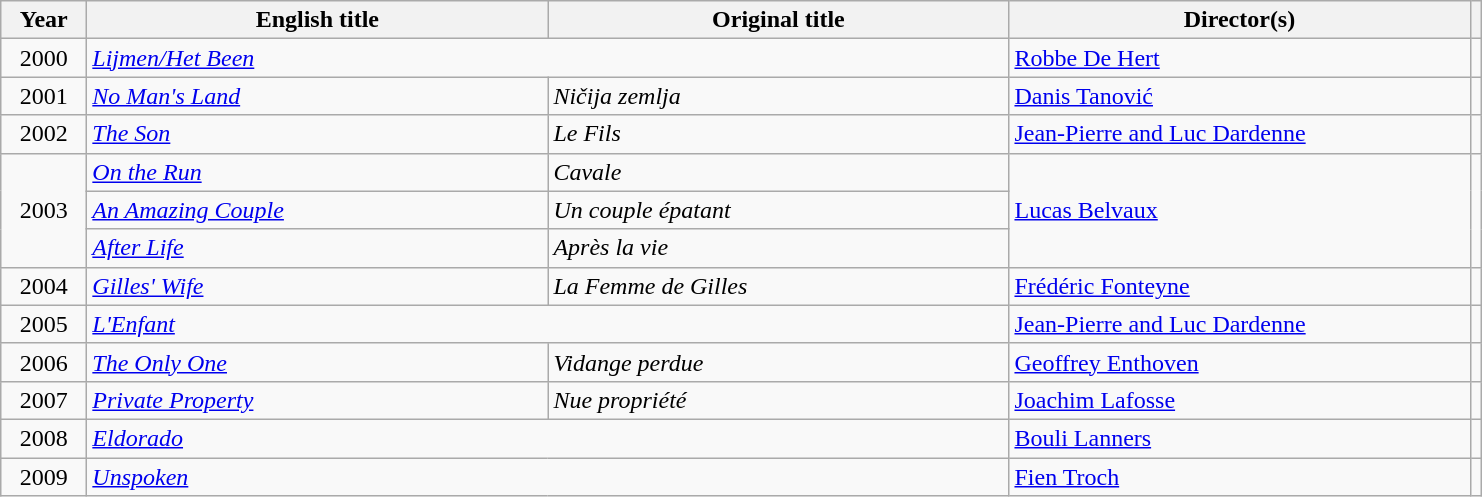<table class="wikitable plainrowheaders">
<tr>
<th scope="col" width="50">Year</th>
<th scope="col" width="300">English title</th>
<th scope="col" width="300">Original title</th>
<th scope="col" width="300">Director(s)</th>
<th scope="col"></th>
</tr>
<tr>
<td align="center">2000</td>
<td colspan="2"><em><a href='#'>Lijmen/Het Been</a></em></td>
<td><a href='#'>Robbe De Hert</a></td>
<td align="center"></td>
</tr>
<tr>
<td align="center">2001</td>
<td><em><a href='#'>No Man's Land</a></em></td>
<td><em>Ničija zemlja</em></td>
<td><a href='#'>Danis Tanović</a></td>
<td align="center"></td>
</tr>
<tr>
<td align="center">2002</td>
<td><em><a href='#'>The Son</a></em></td>
<td><em>Le Fils</em></td>
<td><a href='#'>Jean-Pierre and Luc Dardenne</a></td>
<td align="center"></td>
</tr>
<tr>
<td rowspan="3" align="center">2003</td>
<td><em><a href='#'>On the Run</a></em></td>
<td><em>Cavale</em></td>
<td rowspan="3"><a href='#'>Lucas Belvaux</a></td>
<td rowspan="3" align="center"></td>
</tr>
<tr>
<td><em><a href='#'>An Amazing Couple</a></em></td>
<td><em>Un couple épatant</em></td>
</tr>
<tr>
<td><em><a href='#'>After Life</a></em></td>
<td><em>Après la vie</em></td>
</tr>
<tr>
<td align="center">2004</td>
<td><em><a href='#'>Gilles' Wife</a></em></td>
<td><em>La Femme de Gilles</em></td>
<td><a href='#'>Frédéric Fonteyne</a></td>
<td align="center"></td>
</tr>
<tr>
<td align="center">2005</td>
<td colspan="2"><em><a href='#'>L'Enfant</a></em></td>
<td><a href='#'>Jean-Pierre and Luc Dardenne</a></td>
<td align="center"></td>
</tr>
<tr>
<td align="center">2006</td>
<td><em><a href='#'>The Only One</a></em></td>
<td><em>Vidange perdue</em></td>
<td><a href='#'>Geoffrey Enthoven</a></td>
<td align="center"></td>
</tr>
<tr>
<td align="center">2007</td>
<td><em><a href='#'>Private Property</a></em></td>
<td><em>Nue propriété</em></td>
<td><a href='#'>Joachim Lafosse</a></td>
<td align="center"></td>
</tr>
<tr>
<td align="center">2008</td>
<td colspan="2"><em><a href='#'>Eldorado</a></em></td>
<td><a href='#'>Bouli Lanners</a></td>
<td align="center"></td>
</tr>
<tr>
<td align="center">2009</td>
<td colspan="2"><em><a href='#'>Unspoken</a></em></td>
<td><a href='#'>Fien Troch</a></td>
<td align="center"></td>
</tr>
</table>
